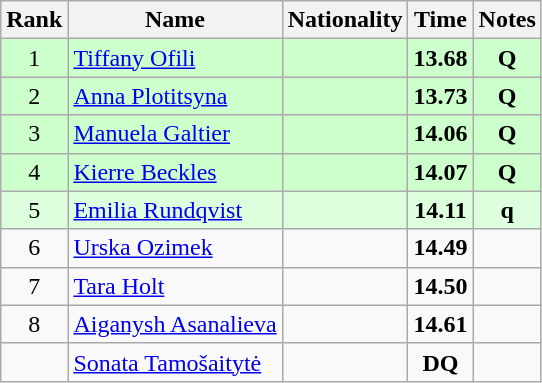<table class="wikitable sortable" style="text-align:center">
<tr>
<th>Rank</th>
<th>Name</th>
<th>Nationality</th>
<th>Time</th>
<th>Notes</th>
</tr>
<tr bgcolor=ccffcc>
<td>1</td>
<td align=left><a href='#'>Tiffany Ofili</a></td>
<td align=left></td>
<td><strong>13.68</strong></td>
<td><strong>Q</strong></td>
</tr>
<tr bgcolor=ccffcc>
<td>2</td>
<td align=left><a href='#'>Anna Plotitsyna</a></td>
<td align=left></td>
<td><strong>13.73</strong></td>
<td><strong>Q</strong></td>
</tr>
<tr bgcolor=ccffcc>
<td>3</td>
<td align=left><a href='#'>Manuela Galtier</a></td>
<td align=left></td>
<td><strong>14.06</strong></td>
<td><strong>Q</strong></td>
</tr>
<tr bgcolor=ccffcc>
<td>4</td>
<td align=left><a href='#'>Kierre Beckles</a></td>
<td align=left></td>
<td><strong>14.07</strong></td>
<td><strong>Q</strong></td>
</tr>
<tr bgcolor=ddffdd>
<td>5</td>
<td align=left><a href='#'>Emilia Rundqvist</a></td>
<td align=left></td>
<td><strong>14.11</strong></td>
<td><strong>q</strong></td>
</tr>
<tr>
<td>6</td>
<td align=left><a href='#'>Urska Ozimek</a></td>
<td align=left></td>
<td><strong>14.49</strong></td>
<td></td>
</tr>
<tr>
<td>7</td>
<td align=left><a href='#'>Tara Holt</a></td>
<td align=left></td>
<td><strong>14.50</strong></td>
<td></td>
</tr>
<tr>
<td>8</td>
<td align=left><a href='#'>Aiganysh Asanalieva</a></td>
<td align=left></td>
<td><strong>14.61</strong></td>
<td></td>
</tr>
<tr>
<td></td>
<td align=left><a href='#'>Sonata Tamošaitytė</a></td>
<td align=left></td>
<td><strong>DQ</strong></td>
<td></td>
</tr>
</table>
